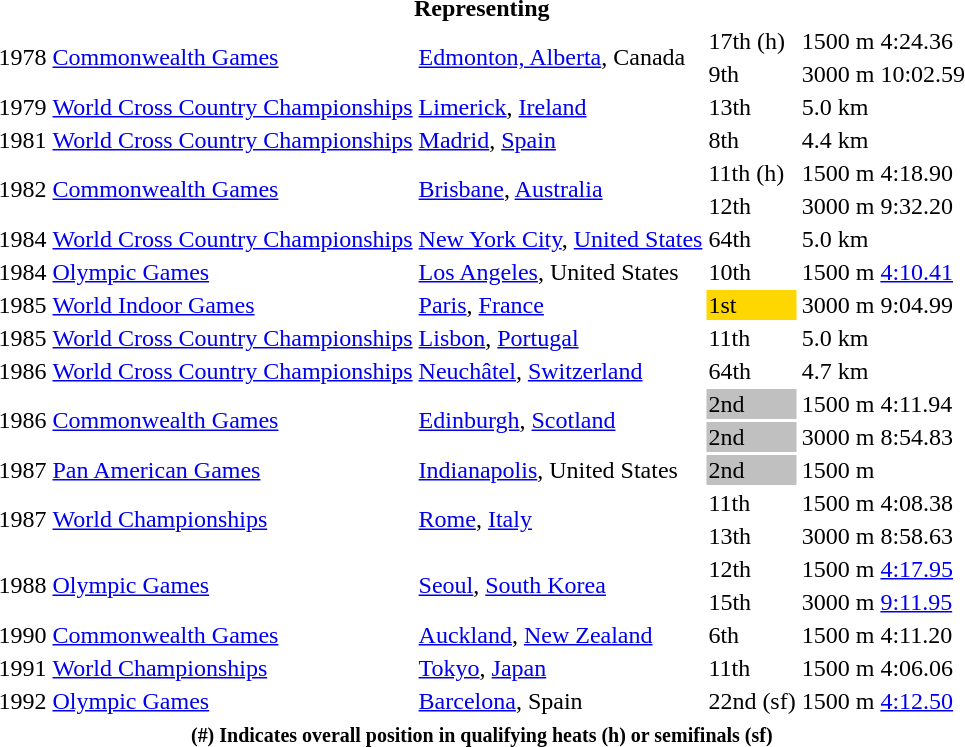<table>
<tr>
<th colspan="6">Representing </th>
</tr>
<tr>
<td rowspan=2>1978</td>
<td rowspan=2><a href='#'>Commonwealth Games</a></td>
<td rowspan=2><a href='#'>Edmonton, Alberta</a>, Canada</td>
<td>17th (h)</td>
<td>1500 m</td>
<td>4:24.36</td>
</tr>
<tr>
<td>9th</td>
<td>3000 m</td>
<td>10:02.59</td>
</tr>
<tr>
<td>1979</td>
<td><a href='#'>World Cross Country Championships</a></td>
<td><a href='#'>Limerick</a>, <a href='#'>Ireland</a></td>
<td>13th</td>
<td>5.0 km</td>
<td></td>
</tr>
<tr>
<td>1981</td>
<td><a href='#'>World Cross Country Championships</a></td>
<td><a href='#'>Madrid</a>, <a href='#'>Spain</a></td>
<td>8th</td>
<td>4.4 km</td>
<td></td>
</tr>
<tr>
<td rowspan=2>1982</td>
<td rowspan=2><a href='#'>Commonwealth Games</a></td>
<td rowspan=2><a href='#'>Brisbane</a>, <a href='#'>Australia</a></td>
<td>11th (h)</td>
<td>1500 m</td>
<td>4:18.90</td>
</tr>
<tr>
<td>12th</td>
<td>3000 m</td>
<td>9:32.20</td>
</tr>
<tr>
<td>1984</td>
<td><a href='#'>World Cross Country Championships</a></td>
<td><a href='#'>New York City</a>, <a href='#'>United States</a></td>
<td>64th</td>
<td>5.0 km</td>
<td></td>
</tr>
<tr>
<td>1984</td>
<td><a href='#'>Olympic Games</a></td>
<td><a href='#'>Los Angeles</a>, United States</td>
<td>10th</td>
<td>1500 m</td>
<td><a href='#'>4:10.41</a></td>
</tr>
<tr>
<td>1985</td>
<td><a href='#'>World Indoor Games</a></td>
<td><a href='#'>Paris</a>, <a href='#'>France</a></td>
<td bgcolor=gold>1st</td>
<td>3000 m</td>
<td>9:04.99</td>
</tr>
<tr>
<td>1985</td>
<td><a href='#'>World Cross Country Championships</a></td>
<td><a href='#'>Lisbon</a>, <a href='#'>Portugal</a></td>
<td>11th</td>
<td>5.0 km</td>
<td></td>
</tr>
<tr>
<td>1986</td>
<td><a href='#'>World Cross Country Championships</a></td>
<td><a href='#'>Neuchâtel</a>, <a href='#'>Switzerland</a></td>
<td>64th</td>
<td>4.7 km</td>
<td></td>
</tr>
<tr>
<td rowspan=2>1986</td>
<td rowspan=2><a href='#'>Commonwealth Games</a></td>
<td rowspan=2><a href='#'>Edinburgh</a>, <a href='#'>Scotland</a></td>
<td bgcolor=silver>2nd</td>
<td>1500 m</td>
<td>4:11.94</td>
</tr>
<tr>
<td bgcolor=silver>2nd</td>
<td>3000 m</td>
<td>8:54.83</td>
</tr>
<tr>
<td>1987</td>
<td><a href='#'>Pan American Games</a></td>
<td><a href='#'>Indianapolis</a>, United States</td>
<td bgcolor=silver>2nd</td>
<td>1500 m</td>
<td></td>
</tr>
<tr>
<td rowspan=2>1987</td>
<td rowspan=2><a href='#'>World Championships</a></td>
<td rowspan=2><a href='#'>Rome</a>, <a href='#'>Italy</a></td>
<td>11th</td>
<td>1500 m</td>
<td>4:08.38</td>
</tr>
<tr>
<td>13th</td>
<td>3000 m</td>
<td>8:58.63</td>
</tr>
<tr>
<td rowspan=2>1988</td>
<td rowspan=2><a href='#'>Olympic Games</a></td>
<td rowspan=2><a href='#'>Seoul</a>, <a href='#'>South Korea</a></td>
<td>12th</td>
<td>1500 m</td>
<td><a href='#'>4:17.95</a></td>
</tr>
<tr>
<td>15th</td>
<td>3000 m</td>
<td><a href='#'>9:11.95</a></td>
</tr>
<tr>
<td>1990</td>
<td><a href='#'>Commonwealth Games</a></td>
<td><a href='#'>Auckland</a>, <a href='#'>New Zealand</a></td>
<td>6th</td>
<td>1500 m</td>
<td>4:11.20</td>
</tr>
<tr>
<td>1991</td>
<td><a href='#'>World Championships</a></td>
<td><a href='#'>Tokyo</a>, <a href='#'>Japan</a></td>
<td>11th</td>
<td>1500 m</td>
<td>4:06.06</td>
</tr>
<tr>
<td>1992</td>
<td><a href='#'>Olympic Games</a></td>
<td><a href='#'>Barcelona</a>, Spain</td>
<td>22nd (sf)</td>
<td>1500 m</td>
<td><a href='#'>4:12.50</a></td>
</tr>
<tr>
<th colspan=6><small>(#) Indicates overall position in qualifying heats (h) or semifinals (sf)</small></th>
</tr>
</table>
